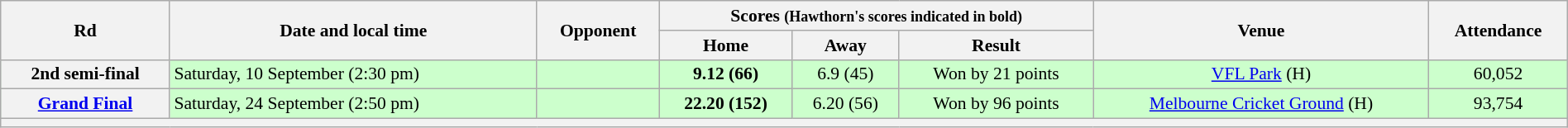<table class="wikitable" style="font-size:90%; text-align:center; width: 100%; margin-left: auto; margin-right: auto">
<tr>
<th rowspan="2">Rd</th>
<th rowspan="2">Date and local time</th>
<th rowspan="2">Opponent</th>
<th colspan="3">Scores <small>(Hawthorn's scores indicated in bold)</small></th>
<th rowspan="2">Venue</th>
<th rowspan="2">Attendance</th>
</tr>
<tr>
<th>Home</th>
<th>Away</th>
<th>Result</th>
</tr>
<tr style="background:#cfc">
<th>2nd semi-final</th>
<td align=left>Saturday, 10 September (2:30 pm)</td>
<td align=left></td>
<td><strong>9.12 (66)</strong></td>
<td>6.9 (45)</td>
<td>Won by 21 points</td>
<td><a href='#'>VFL Park</a> (H)</td>
<td>60,052</td>
</tr>
<tr style="background:#cfc">
<th><a href='#'>Grand Final</a></th>
<td align=left>Saturday, 24 September (2:50 pm)</td>
<td align=left></td>
<td><strong>22.20 (152)</strong></td>
<td>6.20 (56)</td>
<td>Won by 96 points</td>
<td><a href='#'>Melbourne Cricket Ground</a> (H)</td>
<td>93,754</td>
</tr>
<tr>
<th colspan="8"></th>
</tr>
</table>
